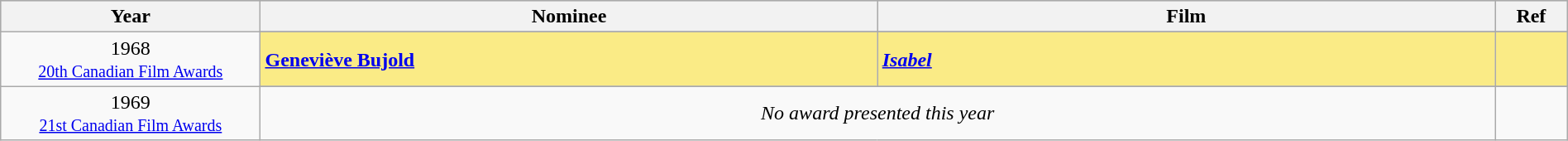<table class="wikitable" style="width:100%;">
<tr style="background:#bebebe;">
<th style="width:8%;">Year</th>
<th style="width:19%;">Nominee</th>
<th style="width:19%;">Film</th>
<th style="width:2%;">Ref</th>
</tr>
<tr>
<td rowspan=2 align="center">1968<br><small><a href='#'>20th Canadian Film Awards</a></small></td>
</tr>
<tr style="background:#FAEB86;">
<td><strong><a href='#'>Geneviève Bujold</a></strong></td>
<td><strong><em><a href='#'>Isabel</a></em></strong></td>
<td></td>
</tr>
<tr>
<td rowspan=2 align="center">1969<br><small><a href='#'>21st Canadian Film Awards</a></small></td>
</tr>
<tr>
<td colspan=2 align=center><em>No award presented this year</em></td>
<td></td>
</tr>
</table>
